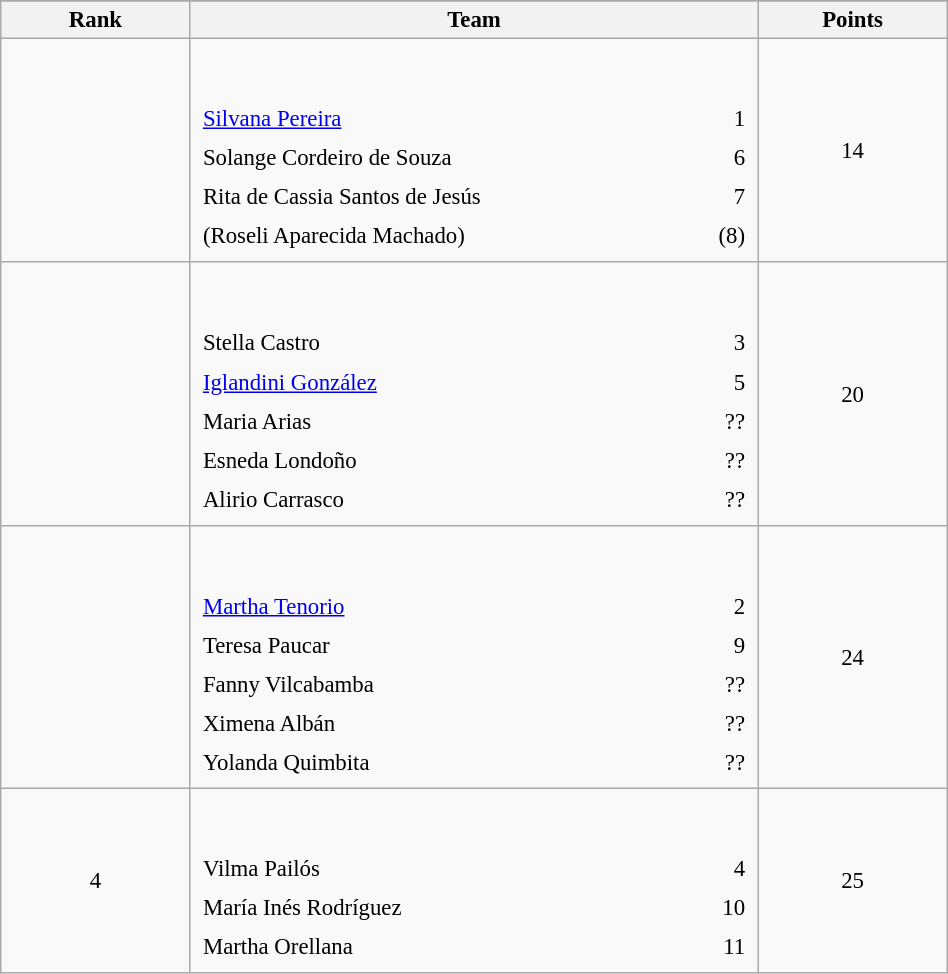<table class="wikitable sortable" style=" text-align:center; font-size:95%;" width="50%">
<tr>
</tr>
<tr>
<th width=10%>Rank</th>
<th width=30%>Team</th>
<th width=10%>Points</th>
</tr>
<tr>
<td align=center></td>
<td align=left> <br><br><table width=100%>
<tr>
<td align=left style="border:0"><a href='#'>Silvana Pereira</a></td>
<td align=right style="border:0">1</td>
</tr>
<tr>
<td align=left style="border:0">Solange Cordeiro de Souza</td>
<td align=right style="border:0">6</td>
</tr>
<tr>
<td align=left style="border:0">Rita de Cassia Santos de Jesús</td>
<td align=right style="border:0">7</td>
</tr>
<tr>
<td align=left style="border:0">(Roseli Aparecida Machado)</td>
<td align=right style="border:0">(8)</td>
</tr>
</table>
</td>
<td>14</td>
</tr>
<tr>
<td align=center></td>
<td align=left> <br><br><table width=100%>
<tr>
<td align=left style="border:0">Stella Castro</td>
<td align=right style="border:0">3</td>
</tr>
<tr>
<td align=left style="border:0"><a href='#'>Iglandini González</a></td>
<td align=right style="border:0">5</td>
</tr>
<tr>
<td align=left style="border:0">Maria Arias</td>
<td align=right style="border:0">??</td>
</tr>
<tr>
<td align=left style="border:0">Esneda Londoño</td>
<td align=right style="border:0">??</td>
</tr>
<tr>
<td align=left style="border:0">Alirio Carrasco</td>
<td align=right style="border:0">??</td>
</tr>
</table>
</td>
<td>20</td>
</tr>
<tr>
<td align=center></td>
<td align=left> <br><br><table width=100%>
<tr>
<td align=left style="border:0"><a href='#'>Martha Tenorio</a></td>
<td align=right style="border:0">2</td>
</tr>
<tr>
<td align=left style="border:0">Teresa Paucar</td>
<td align=right style="border:0">9</td>
</tr>
<tr>
<td align=left style="border:0">Fanny Vilcabamba</td>
<td align=right style="border:0">??</td>
</tr>
<tr>
<td align=left style="border:0">Ximena Albán</td>
<td align=right style="border:0">??</td>
</tr>
<tr>
<td align=left style="border:0">Yolanda Quimbita</td>
<td align=right style="border:0">??</td>
</tr>
</table>
</td>
<td>24</td>
</tr>
<tr>
<td align=center>4</td>
<td align=left> <br><br><table width=100%>
<tr>
<td align=left style="border:0">Vilma Pailós</td>
<td align=right style="border:0">4</td>
</tr>
<tr>
<td align=left style="border:0">María Inés Rodríguez</td>
<td align=right style="border:0">10</td>
</tr>
<tr>
<td align=left style="border:0">Martha Orellana</td>
<td align=right style="border:0">11</td>
</tr>
</table>
</td>
<td>25</td>
</tr>
</table>
